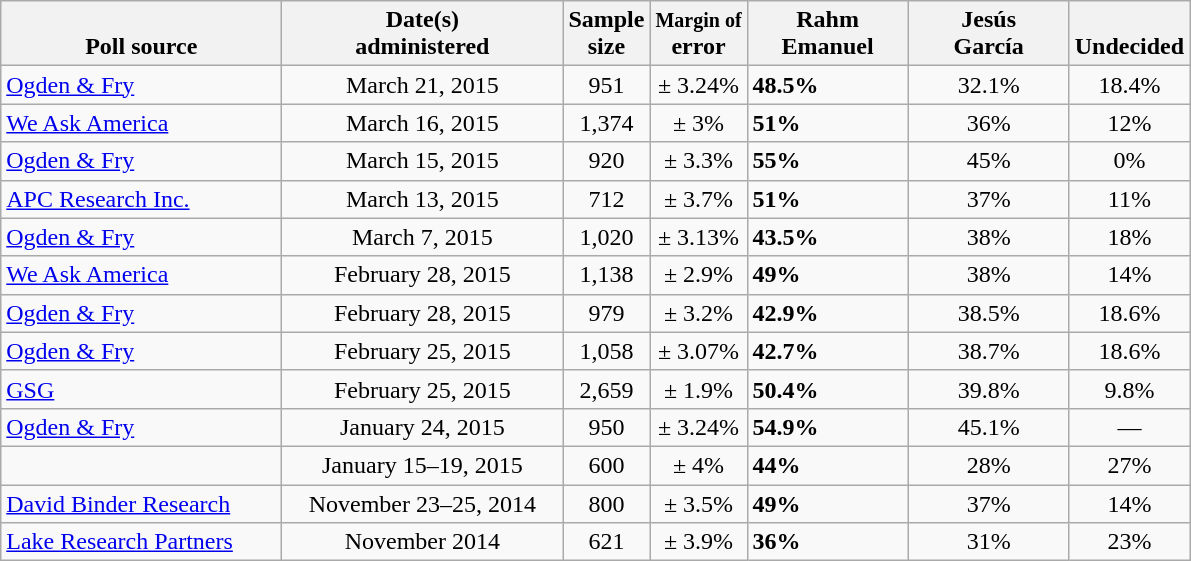<table class="wikitable">
<tr valign= bottom>
<th style="width:180px;">Poll source</th>
<th style="width:180px;">Date(s)<br>administered</th>
<th class=small>Sample<br>size</th>
<th><small>Margin of</small><br>error</th>
<th style="width:100px;">Rahm<br>Emanuel</th>
<th style="width:100px;">Jesús<br>García</th>
<th>Undecided</th>
</tr>
<tr>
<td><a href='#'>Ogden & Fry</a></td>
<td align=center>March 21, 2015</td>
<td align=center>951</td>
<td align=center>± 3.24%</td>
<td><strong>48.5%</strong></td>
<td align=center>32.1%</td>
<td align=center>18.4%</td>
</tr>
<tr>
<td><a href='#'>We Ask America</a></td>
<td align=center>March 16, 2015</td>
<td align=center>1,374</td>
<td align=center>± 3%</td>
<td><strong>51%</strong></td>
<td align=center>36%</td>
<td align=center>12%</td>
</tr>
<tr>
<td><a href='#'>Ogden & Fry</a></td>
<td align=center>March 15, 2015</td>
<td align=center>920</td>
<td align=center>± 3.3%</td>
<td><strong>55%</strong></td>
<td align=center>45%</td>
<td align=center>0%</td>
</tr>
<tr>
<td><a href='#'>APC Research Inc.</a></td>
<td align=center>March 13, 2015</td>
<td align=center>712</td>
<td align=center>± 3.7%</td>
<td><strong>51%</strong></td>
<td align=center>37%</td>
<td align=center>11%</td>
</tr>
<tr>
<td><a href='#'>Ogden & Fry</a></td>
<td align=center>March 7, 2015</td>
<td align=center>1,020</td>
<td align=center>± 3.13%</td>
<td><strong>43.5%</strong></td>
<td align=center>38%</td>
<td align=center>18%</td>
</tr>
<tr>
<td><a href='#'>We Ask America</a></td>
<td align=center>February 28, 2015</td>
<td align=center>1,138</td>
<td align=center>± 2.9%</td>
<td><strong>49%</strong></td>
<td align=center>38%</td>
<td align=center>14%</td>
</tr>
<tr>
<td><a href='#'>Ogden & Fry</a></td>
<td align=center>February 28, 2015</td>
<td align=center>979</td>
<td align=center>± 3.2%</td>
<td><strong>42.9%</strong></td>
<td align=center>38.5%</td>
<td align=center>18.6%</td>
</tr>
<tr>
<td><a href='#'>Ogden & Fry</a></td>
<td align=center>February 25, 2015</td>
<td align=center>1,058</td>
<td align=center>± 3.07%</td>
<td><strong>42.7%</strong></td>
<td align=center>38.7%</td>
<td align=center>18.6%</td>
</tr>
<tr>
<td><a href='#'>GSG</a></td>
<td align=center>February 25, 2015</td>
<td align=center>2,659</td>
<td align=center>± 1.9%</td>
<td><strong>50.4%</strong></td>
<td align=center>39.8%</td>
<td align=center>9.8%</td>
</tr>
<tr>
<td><a href='#'>Ogden & Fry</a></td>
<td align=center>January 24, 2015</td>
<td align=center>950</td>
<td align=center>± 3.24%</td>
<td><strong>54.9%</strong></td>
<td align=center>45.1%</td>
<td align=center>—</td>
</tr>
<tr>
<td></td>
<td align=center>January 15–19, 2015</td>
<td align=center>600</td>
<td align=center>± 4%</td>
<td><strong>44%</strong></td>
<td align=center>28%</td>
<td align=center>27%</td>
</tr>
<tr>
<td><a href='#'>David Binder Research</a></td>
<td align=center>November 23–25, 2014</td>
<td align=center>800</td>
<td align=center>± 3.5%</td>
<td><strong>49%</strong></td>
<td align=center>37%</td>
<td align=center>14%</td>
</tr>
<tr>
<td><a href='#'>Lake Research Partners</a></td>
<td align=center>November 2014</td>
<td align=center>621</td>
<td align=center>± 3.9%</td>
<td><strong>36%</strong></td>
<td align=center>31%</td>
<td align=center>23%</td>
</tr>
</table>
